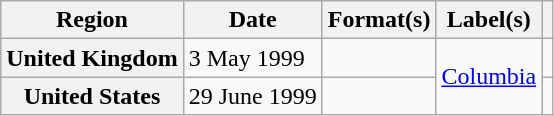<table class="wikitable plainrowheaders">
<tr>
<th scope="col">Region</th>
<th scope="col">Date</th>
<th scope="col">Format(s)</th>
<th scope="col">Label(s)</th>
<th scope="col"></th>
</tr>
<tr>
<th scope="row">United Kingdom</th>
<td>3 May 1999</td>
<td></td>
<td rowspan="2"><a href='#'>Columbia</a></td>
<td></td>
</tr>
<tr>
<th scope="row">United States</th>
<td>29 June 1999</td>
<td></td>
<td></td>
</tr>
</table>
